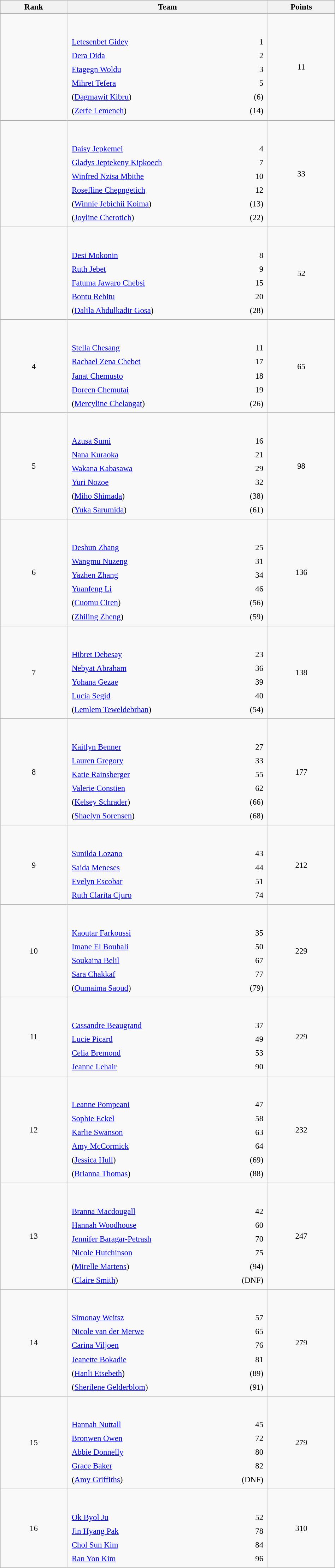<table class="wikitable sortable" style=" text-align:center; font-size:95%;" width="50%">
<tr>
<th width=10%>Rank</th>
<th width=30%>Team</th>
<th width=10%>Points</th>
</tr>
<tr>
<td align=center></td>
<td align=left> <br><br><table width=100%>
<tr>
<td align=left style="border:0"><a href='#'>Letesenbet Gidey</a></td>
<td align=right style="border:0">1</td>
</tr>
<tr>
<td align=left style="border:0"><a href='#'>Dera Dida</a></td>
<td align=right style="border:0">2</td>
</tr>
<tr>
<td align=left style="border:0"><a href='#'>Etagegn Woldu</a></td>
<td align=right style="border:0">3</td>
</tr>
<tr>
<td align=left style="border:0"><a href='#'>Mihret Tefera</a></td>
<td align=right style="border:0">5</td>
</tr>
<tr>
<td align=left style="border:0">(<a href='#'>Dagmawit Kibru</a>)</td>
<td align=right style="border:0">(6)</td>
</tr>
<tr>
<td align=left style="border:0">(<a href='#'>Zerfe Lemeneh</a>)</td>
<td align=right style="border:0">(14)</td>
</tr>
</table>
</td>
<td>11</td>
</tr>
<tr>
<td align=center></td>
<td align=left> <br><br><table width=100%>
<tr>
<td align=left style="border:0"><a href='#'>Daisy Jepkemei</a></td>
<td align=right style="border:0">4</td>
</tr>
<tr>
<td align=left style="border:0"><a href='#'>Gladys Jeptekeny Kipkoech</a></td>
<td align=right style="border:0">7</td>
</tr>
<tr>
<td align=left style="border:0"><a href='#'>Winfred Nzisa Mbithe</a></td>
<td align=right style="border:0">10</td>
</tr>
<tr>
<td align=left style="border:0"><a href='#'>Rosefline Chepngetich</a></td>
<td align=right style="border:0">12</td>
</tr>
<tr>
<td align=left style="border:0">(<a href='#'>Winnie Jebichii Koima</a>)</td>
<td align=right style="border:0">(13)</td>
</tr>
<tr>
<td align=left style="border:0">(<a href='#'>Joyline Cherotich</a>)</td>
<td align=right style="border:0">(22)</td>
</tr>
</table>
</td>
<td>33</td>
</tr>
<tr>
<td align=center></td>
<td align=left> <br><br><table width=100%>
<tr>
<td align=left style="border:0"><a href='#'>Desi Mokonin</a></td>
<td align=right style="border:0">8</td>
</tr>
<tr>
<td align=left style="border:0"><a href='#'>Ruth Jebet</a></td>
<td align=right style="border:0">9</td>
</tr>
<tr>
<td align=left style="border:0"><a href='#'>Fatuma Jawaro Chebsi</a></td>
<td align=right style="border:0">15</td>
</tr>
<tr>
<td align=left style="border:0"><a href='#'>Bontu Rebitu</a></td>
<td align=right style="border:0">20</td>
</tr>
<tr>
<td align=left style="border:0">(<a href='#'>Dalila Abdulkadir Gosa</a>)</td>
<td align=right style="border:0">(28)</td>
</tr>
</table>
</td>
<td>52</td>
</tr>
<tr>
<td align=center>4</td>
<td align=left> <br><br><table width=100%>
<tr>
<td align=left style="border:0"><a href='#'>Stella Chesang</a></td>
<td align=right style="border:0">11</td>
</tr>
<tr>
<td align=left style="border:0"><a href='#'>Rachael Zena Chebet</a></td>
<td align=right style="border:0">17</td>
</tr>
<tr>
<td align=left style="border:0"><a href='#'>Janat Chemusto</a></td>
<td align=right style="border:0">18</td>
</tr>
<tr>
<td align=left style="border:0"><a href='#'>Doreen Chemutai</a></td>
<td align=right style="border:0">19</td>
</tr>
<tr>
<td align=left style="border:0">(<a href='#'>Mercyline Chelangat</a>)</td>
<td align=right style="border:0">(26)</td>
</tr>
</table>
</td>
<td>65</td>
</tr>
<tr>
<td align=center>5</td>
<td align=left> <br><br><table width=100%>
<tr>
<td align=left style="border:0"><a href='#'>Azusa Sumi</a></td>
<td align=right style="border:0">16</td>
</tr>
<tr>
<td align=left style="border:0"><a href='#'>Nana Kuraoka</a></td>
<td align=right style="border:0">21</td>
</tr>
<tr>
<td align=left style="border:0"><a href='#'>Wakana Kabasawa</a></td>
<td align=right style="border:0">29</td>
</tr>
<tr>
<td align=left style="border:0"><a href='#'>Yuri Nozoe</a></td>
<td align=right style="border:0">32</td>
</tr>
<tr>
<td align=left style="border:0">(<a href='#'>Miho Shimada</a>)</td>
<td align=right style="border:0">(38)</td>
</tr>
<tr>
<td align=left style="border:0">(<a href='#'>Yuka Sarumida</a>)</td>
<td align=right style="border:0">(61)</td>
</tr>
</table>
</td>
<td>98</td>
</tr>
<tr>
<td align=center>6</td>
<td align=left> <br><br><table width=100%>
<tr>
<td align=left style="border:0"><a href='#'>Deshun Zhang</a></td>
<td align=right style="border:0">25</td>
</tr>
<tr>
<td align=left style="border:0"><a href='#'>Wangmu Nuzeng</a></td>
<td align=right style="border:0">31</td>
</tr>
<tr>
<td align=left style="border:0"><a href='#'>Yazhen Zhang</a></td>
<td align=right style="border:0">34</td>
</tr>
<tr>
<td align=left style="border:0"><a href='#'>Yuanfeng Li</a></td>
<td align=right style="border:0">46</td>
</tr>
<tr>
<td align=left style="border:0">(<a href='#'>Cuomu Ciren</a>)</td>
<td align=right style="border:0">(56)</td>
</tr>
<tr>
<td align=left style="border:0">(<a href='#'>Zhiling Zheng</a>)</td>
<td align=right style="border:0">(59)</td>
</tr>
</table>
</td>
<td>136</td>
</tr>
<tr>
<td align=center>7</td>
<td align=left> <br><br><table width=100%>
<tr>
<td align=left style="border:0"><a href='#'>Hibret Debesay</a></td>
<td align=right style="border:0">23</td>
</tr>
<tr>
<td align=left style="border:0"><a href='#'>Nebyat Abraham</a></td>
<td align=right style="border:0">36</td>
</tr>
<tr>
<td align=left style="border:0"><a href='#'>Yohana Gezae</a></td>
<td align=right style="border:0">39</td>
</tr>
<tr>
<td align=left style="border:0"><a href='#'>Lucia Segid</a></td>
<td align=right style="border:0">40</td>
</tr>
<tr>
<td align=left style="border:0">(<a href='#'>Lemlem Teweldebrhan</a>)</td>
<td align=right style="border:0">(54)</td>
</tr>
</table>
</td>
<td>138</td>
</tr>
<tr>
<td align=center>8</td>
<td align=left> <br><br><table width=100%>
<tr>
<td align=left style="border:0"><a href='#'>Kaitlyn Benner</a></td>
<td align=right style="border:0">27</td>
</tr>
<tr>
<td align=left style="border:0"><a href='#'>Lauren Gregory</a></td>
<td align=right style="border:0">33</td>
</tr>
<tr>
<td align=left style="border:0"><a href='#'>Katie Rainsberger</a></td>
<td align=right style="border:0">55</td>
</tr>
<tr>
<td align=left style="border:0"><a href='#'>Valerie Constien</a></td>
<td align=right style="border:0">62</td>
</tr>
<tr>
<td align=left style="border:0">(<a href='#'>Kelsey Schrader</a>)</td>
<td align=right style="border:0">(66)</td>
</tr>
<tr>
<td align=left style="border:0">(<a href='#'>Shaelyn Sorensen</a>)</td>
<td align=right style="border:0">(68)</td>
</tr>
</table>
</td>
<td>177</td>
</tr>
<tr>
<td align=center>9</td>
<td align=left> <br><br><table width=100%>
<tr>
<td align=left style="border:0"><a href='#'>Sunilda Lozano</a></td>
<td align=right style="border:0">43</td>
</tr>
<tr>
<td align=left style="border:0"><a href='#'>Saida Meneses</a></td>
<td align=right style="border:0">44</td>
</tr>
<tr>
<td align=left style="border:0"><a href='#'>Evelyn Escobar</a></td>
<td align=right style="border:0">51</td>
</tr>
<tr>
<td align=left style="border:0"><a href='#'>Ruth Clarita Cjuro</a></td>
<td align=right style="border:0">74</td>
</tr>
</table>
</td>
<td>212</td>
</tr>
<tr>
<td align=center>10</td>
<td align=left> <br><br><table width=100%>
<tr>
<td align=left style="border:0"><a href='#'>Kaoutar Farkoussi</a></td>
<td align=right style="border:0">35</td>
</tr>
<tr>
<td align=left style="border:0"><a href='#'>Imane El Bouhali</a></td>
<td align=right style="border:0">50</td>
</tr>
<tr>
<td align=left style="border:0"><a href='#'>Soukaina Belil</a></td>
<td align=right style="border:0">67</td>
</tr>
<tr>
<td align=left style="border:0"><a href='#'>Sara Chakkaf</a></td>
<td align=right style="border:0">77</td>
</tr>
<tr>
<td align=left style="border:0">(<a href='#'>Oumaima Saoud</a>)</td>
<td align=right style="border:0">(79)</td>
</tr>
</table>
</td>
<td>229</td>
</tr>
<tr>
<td align=center>11</td>
<td align=left> <br><br><table width=100%>
<tr>
<td align=left style="border:0"><a href='#'>Cassandre Beaugrand</a></td>
<td align=right style="border:0">37</td>
</tr>
<tr>
<td align=left style="border:0"><a href='#'>Lucie Picard</a></td>
<td align=right style="border:0">49</td>
</tr>
<tr>
<td align=left style="border:0"><a href='#'>Celia Bremond</a></td>
<td align=right style="border:0">53</td>
</tr>
<tr>
<td align=left style="border:0"><a href='#'>Jeanne Lehair</a></td>
<td align=right style="border:0">90</td>
</tr>
</table>
</td>
<td>229</td>
</tr>
<tr>
<td align=center>12</td>
<td align=left> <br><br><table width=100%>
<tr>
<td align=left style="border:0"><a href='#'>Leanne Pompeani</a></td>
<td align=right style="border:0">47</td>
</tr>
<tr>
<td align=left style="border:0"><a href='#'>Sophie Eckel</a></td>
<td align=right style="border:0">58</td>
</tr>
<tr>
<td align=left style="border:0"><a href='#'>Karlie Swanson</a></td>
<td align=right style="border:0">63</td>
</tr>
<tr>
<td align=left style="border:0"><a href='#'>Amy McCormick</a></td>
<td align=right style="border:0">64</td>
</tr>
<tr>
<td align=left style="border:0">(<a href='#'>Jessica Hull</a>)</td>
<td align=right style="border:0">(69)</td>
</tr>
<tr>
<td align=left style="border:0">(<a href='#'>Brianna Thomas</a>)</td>
<td align=right style="border:0">(88)</td>
</tr>
</table>
</td>
<td>232</td>
</tr>
<tr>
<td align=center>13</td>
<td align=left> <br><br><table width=100%>
<tr>
<td align=left style="border:0"><a href='#'>Branna Macdougall</a></td>
<td align=right style="border:0">42</td>
</tr>
<tr>
<td align=left style="border:0"><a href='#'>Hannah Woodhouse</a></td>
<td align=right style="border:0">60</td>
</tr>
<tr>
<td align=left style="border:0"><a href='#'>Jennifer Baragar-Petrash</a></td>
<td align=right style="border:0">70</td>
</tr>
<tr>
<td align=left style="border:0"><a href='#'>Nicole Hutchinson</a></td>
<td align=right style="border:0">75</td>
</tr>
<tr>
<td align=left style="border:0">(<a href='#'>Mirelle Martens</a>)</td>
<td align=right style="border:0">(94)</td>
</tr>
<tr>
<td align=left style="border:0">(<a href='#'>Claire Smith</a>)</td>
<td align=right style="border:0">(DNF)</td>
</tr>
</table>
</td>
<td>247</td>
</tr>
<tr>
<td align=center>14</td>
<td align=left> <br><br><table width=100%>
<tr>
<td align=left style="border:0"><a href='#'>Simonay Weitsz</a></td>
<td align=right style="border:0">57</td>
</tr>
<tr>
<td align=left style="border:0"><a href='#'>Nicole van der Merwe</a></td>
<td align=right style="border:0">65</td>
</tr>
<tr>
<td align=left style="border:0"><a href='#'>Carina Viljoen</a></td>
<td align=right style="border:0">76</td>
</tr>
<tr>
<td align=left style="border:0"><a href='#'>Jeanette Bokadie</a></td>
<td align=right style="border:0">81</td>
</tr>
<tr>
<td align=left style="border:0">(<a href='#'>Hanli Etsebeth</a>)</td>
<td align=right style="border:0">(89)</td>
</tr>
<tr>
<td align=left style="border:0">(<a href='#'>Sherilene Gelderblom</a>)</td>
<td align=right style="border:0">(91)</td>
</tr>
</table>
</td>
<td>279</td>
</tr>
<tr>
<td align=center>15</td>
<td align=left> <br><br><table width=100%>
<tr>
<td align=left style="border:0"><a href='#'>Hannah Nuttall</a></td>
<td align=right style="border:0">45</td>
</tr>
<tr>
<td align=left style="border:0"><a href='#'>Bronwen Owen</a></td>
<td align=right style="border:0">72</td>
</tr>
<tr>
<td align=left style="border:0"><a href='#'>Abbie Donnelly</a></td>
<td align=right style="border:0">80</td>
</tr>
<tr>
<td align=left style="border:0"><a href='#'>Grace Baker</a></td>
<td align=right style="border:0">82</td>
</tr>
<tr>
<td align=left style="border:0">(<a href='#'>Amy Griffiths</a>)</td>
<td align=right style="border:0">(DNF)</td>
</tr>
</table>
</td>
<td>279</td>
</tr>
<tr>
<td align=center>16</td>
<td align=left> <br><br><table width=100%>
<tr>
<td align=left style="border:0"><a href='#'>Ok Byol Ju</a></td>
<td align=right style="border:0">52</td>
</tr>
<tr>
<td align=left style="border:0"><a href='#'>Jin Hyang Pak</a></td>
<td align=right style="border:0">78</td>
</tr>
<tr>
<td align=left style="border:0"><a href='#'>Chol Sun Kim</a></td>
<td align=right style="border:0">84</td>
</tr>
<tr>
<td align=left style="border:0"><a href='#'>Ran Yon Kim</a></td>
<td align=right style="border:0">96</td>
</tr>
</table>
</td>
<td>310</td>
</tr>
</table>
